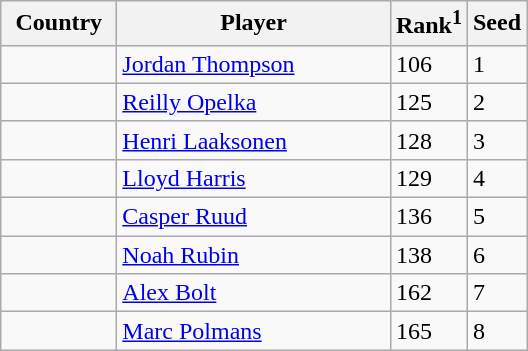<table class="sortable wikitable">
<tr>
<th width="70">Country</th>
<th width="175">Player</th>
<th>Rank<sup>1</sup></th>
<th>Seed</th>
</tr>
<tr>
<td></td>
<td><a href='#'>Jordan Thompson</a></td>
<td>106</td>
<td>1</td>
</tr>
<tr>
<td></td>
<td><a href='#'>Reilly Opelka</a></td>
<td>125</td>
<td>2</td>
</tr>
<tr>
<td></td>
<td><a href='#'>Henri Laaksonen</a></td>
<td>128</td>
<td>3</td>
</tr>
<tr>
<td></td>
<td><a href='#'>Lloyd Harris</a></td>
<td>129</td>
<td>4</td>
</tr>
<tr>
<td></td>
<td><a href='#'>Casper Ruud</a></td>
<td>136</td>
<td>5</td>
</tr>
<tr>
<td></td>
<td><a href='#'>Noah Rubin</a></td>
<td>138</td>
<td>6</td>
</tr>
<tr>
<td></td>
<td><a href='#'>Alex Bolt</a></td>
<td>162</td>
<td>7</td>
</tr>
<tr>
<td></td>
<td><a href='#'>Marc Polmans</a></td>
<td>165</td>
<td>8</td>
</tr>
</table>
